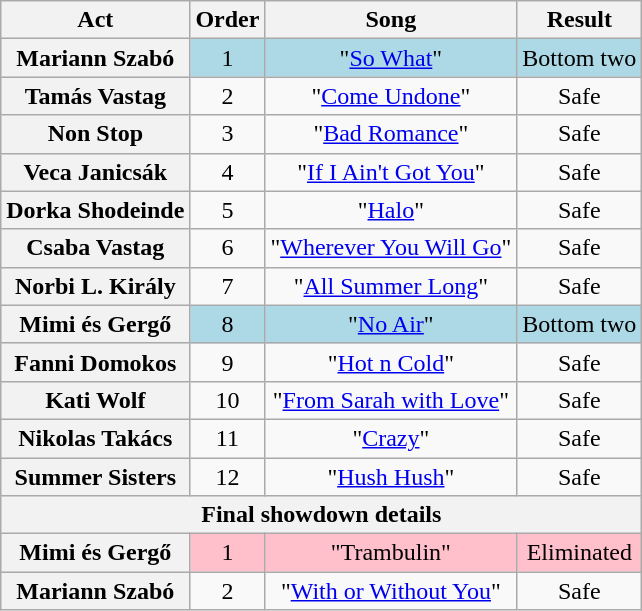<table class="wikitable" style="text-align:center;">
<tr>
<th scope="col">Act</th>
<th scope="col">Order</th>
<th scope="col">Song</th>
<th scope="col">Result</th>
</tr>
<tr bgcolor="lightblue">
<th scope="row">Mariann Szabó</th>
<td>1</td>
<td>"<a href='#'>So What</a>"</td>
<td>Bottom two</td>
</tr>
<tr>
<th scope="row">Tamás Vastag</th>
<td>2</td>
<td>"<a href='#'>Come Undone</a>"</td>
<td>Safe</td>
</tr>
<tr>
<th scope="row">Non Stop</th>
<td>3</td>
<td>"<a href='#'>Bad Romance</a>"</td>
<td>Safe</td>
</tr>
<tr>
<th scope="row">Veca Janicsák</th>
<td>4</td>
<td>"<a href='#'>If I Ain't Got You</a>"</td>
<td>Safe</td>
</tr>
<tr>
<th scope="row">Dorka Shodeinde</th>
<td>5</td>
<td>"<a href='#'>Halo</a>"</td>
<td>Safe</td>
</tr>
<tr>
<th scope="row">Csaba Vastag</th>
<td>6</td>
<td>"<a href='#'>Wherever You Will Go</a>"</td>
<td>Safe</td>
</tr>
<tr>
<th scope="row">Norbi L. Király</th>
<td>7</td>
<td>"<a href='#'>All Summer Long</a>"</td>
<td>Safe</td>
</tr>
<tr bgcolor="lightblue">
<th scope="row">Mimi és Gergő</th>
<td>8</td>
<td>"<a href='#'>No Air</a>"</td>
<td>Bottom two</td>
</tr>
<tr>
<th scope="row">Fanni Domokos</th>
<td>9</td>
<td>"<a href='#'>Hot n Cold</a>"</td>
<td>Safe</td>
</tr>
<tr>
<th scope="row">Kati Wolf</th>
<td>10</td>
<td>"<a href='#'>From Sarah with Love</a>"</td>
<td>Safe</td>
</tr>
<tr>
<th scope="row">Nikolas Takács</th>
<td>11</td>
<td>"<a href='#'>Crazy</a>"</td>
<td>Safe</td>
</tr>
<tr>
<th scope="row">Summer Sisters</th>
<td>12</td>
<td>"<a href='#'>Hush Hush</a>"</td>
<td>Safe</td>
</tr>
<tr>
<th scope="col" colspan="6">Final showdown details</th>
</tr>
<tr bgcolor="pink">
<th scope="row">Mimi és Gergő</th>
<td>1</td>
<td>"Trambulin"</td>
<td>Eliminated</td>
</tr>
<tr>
<th scope="row">Mariann Szabó</th>
<td>2</td>
<td>"<a href='#'>With or Without You</a>"</td>
<td>Safe</td>
</tr>
</table>
